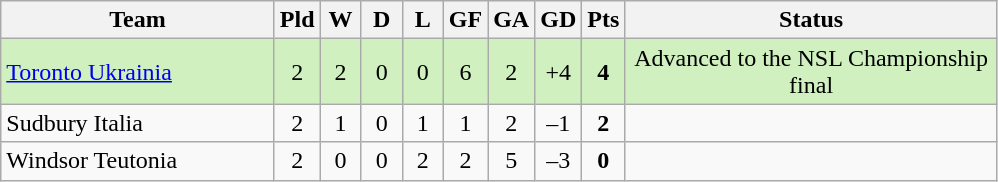<table class="wikitable" style="text-align:center">
<tr>
<th style="width:175px">Team</th>
<th style="width:20px" abbr="Played">Pld</th>
<th style="width:20px" abbr="Won">W</th>
<th style="width:20px" abbr="Drawn">D</th>
<th style="width:20px" abbr="Lost">L</th>
<th style="width:20px" abbr="Goals for">GF</th>
<th style="width:20px" abbr="Goals against">GA</th>
<th style="width:20px" abbr="Goal difference">GD</th>
<th style="width:20px" abbr="Points">Pts</th>
<th width=241>Status</th>
</tr>
<tr bgcolor="#D0F0C0">
<td style="text-align:left"><a href='#'>Toronto Ukrainia</a></td>
<td>2</td>
<td>2</td>
<td>0</td>
<td>0</td>
<td>6</td>
<td>2</td>
<td>+4</td>
<td><strong>4</strong></td>
<td>Advanced to the NSL Championship final</td>
</tr>
<tr>
<td style="text-align:left">Sudbury Italia</td>
<td>2</td>
<td>1</td>
<td>0</td>
<td>1</td>
<td>1</td>
<td>2</td>
<td>–1</td>
<td><strong>2</strong></td>
<td></td>
</tr>
<tr>
<td style="text-align:left">Windsor Teutonia</td>
<td>2</td>
<td>0</td>
<td>0</td>
<td>2</td>
<td>2</td>
<td>5</td>
<td>–3</td>
<td><strong>0</strong></td>
<td></td>
</tr>
</table>
